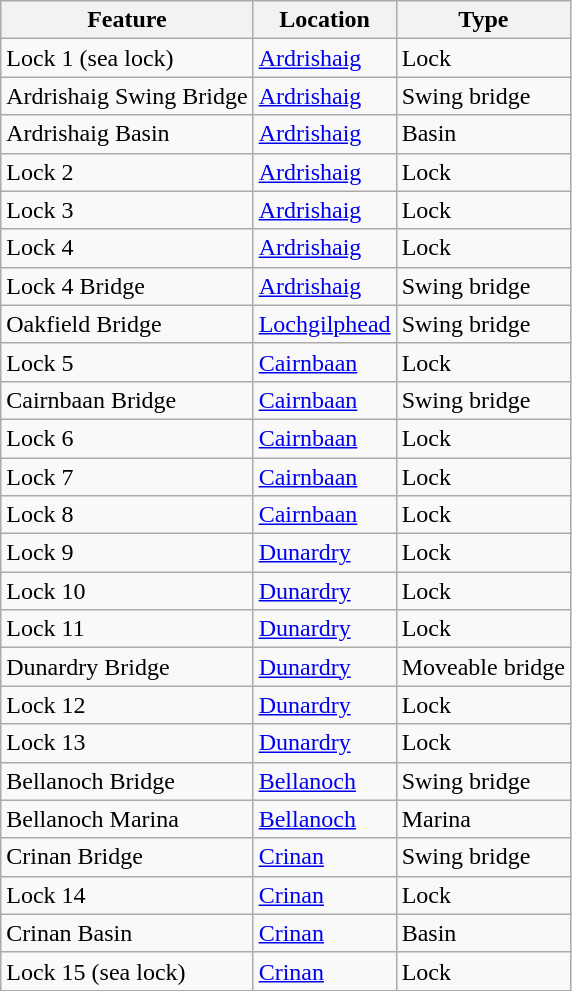<table class="wikitable sortable">
<tr>
<th>Feature</th>
<th>Location</th>
<th>Type</th>
</tr>
<tr>
<td>Lock 1 (sea lock)</td>
<td><a href='#'>Ardrishaig</a></td>
<td>Lock</td>
</tr>
<tr>
<td>Ardrishaig Swing Bridge</td>
<td><a href='#'>Ardrishaig</a></td>
<td>Swing bridge</td>
</tr>
<tr>
<td>Ardrishaig Basin</td>
<td><a href='#'>Ardrishaig</a></td>
<td>Basin</td>
</tr>
<tr>
<td>Lock 2</td>
<td><a href='#'>Ardrishaig</a></td>
<td>Lock</td>
</tr>
<tr>
<td>Lock 3</td>
<td><a href='#'>Ardrishaig</a></td>
<td>Lock</td>
</tr>
<tr>
<td>Lock 4</td>
<td><a href='#'>Ardrishaig</a></td>
<td>Lock</td>
</tr>
<tr>
<td>Lock 4 Bridge</td>
<td><a href='#'>Ardrishaig</a></td>
<td>Swing bridge</td>
</tr>
<tr>
<td>Oakfield Bridge</td>
<td><a href='#'>Lochgilphead</a></td>
<td>Swing bridge</td>
</tr>
<tr>
<td>Lock 5</td>
<td><a href='#'>Cairnbaan</a></td>
<td>Lock</td>
</tr>
<tr>
<td>Cairnbaan Bridge</td>
<td><a href='#'>Cairnbaan</a></td>
<td>Swing bridge</td>
</tr>
<tr>
<td>Lock 6</td>
<td><a href='#'>Cairnbaan</a></td>
<td>Lock</td>
</tr>
<tr>
<td>Lock 7</td>
<td><a href='#'>Cairnbaan</a></td>
<td>Lock</td>
</tr>
<tr>
<td>Lock 8</td>
<td><a href='#'>Cairnbaan</a></td>
<td>Lock</td>
</tr>
<tr>
<td>Lock 9</td>
<td><a href='#'>Dunardry</a></td>
<td>Lock</td>
</tr>
<tr>
<td>Lock 10</td>
<td><a href='#'>Dunardry</a></td>
<td>Lock</td>
</tr>
<tr>
<td>Lock 11</td>
<td><a href='#'>Dunardry</a></td>
<td>Lock</td>
</tr>
<tr>
<td>Dunardry Bridge</td>
<td><a href='#'>Dunardry</a></td>
<td>Moveable bridge</td>
</tr>
<tr>
<td>Lock 12</td>
<td><a href='#'>Dunardry</a></td>
<td>Lock</td>
</tr>
<tr>
<td>Lock 13</td>
<td><a href='#'>Dunardry</a></td>
<td>Lock</td>
</tr>
<tr>
<td>Bellanoch Bridge</td>
<td><a href='#'>Bellanoch</a></td>
<td>Swing bridge</td>
</tr>
<tr>
<td>Bellanoch Marina</td>
<td><a href='#'>Bellanoch</a></td>
<td>Marina</td>
</tr>
<tr>
<td>Crinan Bridge</td>
<td><a href='#'>Crinan</a></td>
<td>Swing bridge</td>
</tr>
<tr>
<td>Lock 14</td>
<td><a href='#'>Crinan</a></td>
<td>Lock</td>
</tr>
<tr>
<td>Crinan Basin</td>
<td><a href='#'>Crinan</a></td>
<td>Basin</td>
</tr>
<tr>
<td>Lock 15 (sea lock)</td>
<td><a href='#'>Crinan</a></td>
<td>Lock</td>
</tr>
</table>
